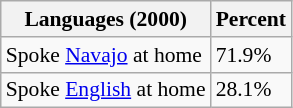<table class="wikitable sortable" style="font-size: 90%;">
<tr>
<th>Languages (2000) </th>
<th>Percent</th>
</tr>
<tr>
<td>Spoke <a href='#'>Navajo</a> at home</td>
<td>71.9%</td>
</tr>
<tr>
<td>Spoke <a href='#'>English</a> at home</td>
<td>28.1%</td>
</tr>
</table>
